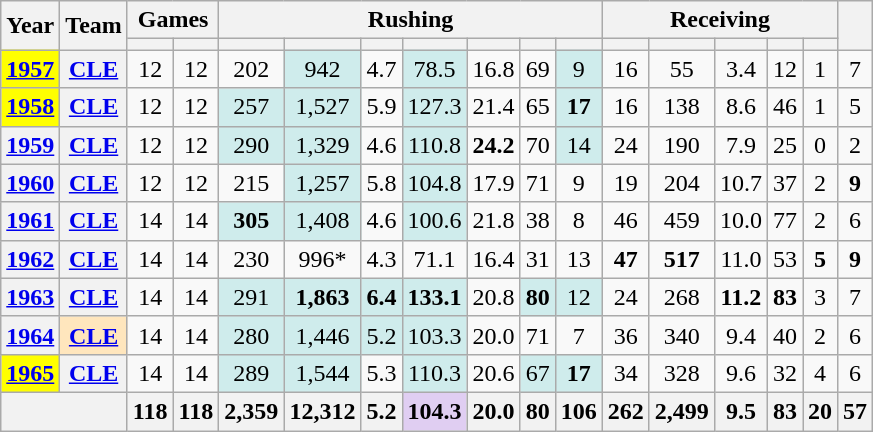<table class="wikitable" style="text-align:center;">
<tr>
<th rowspan="2">Year</th>
<th rowspan="2">Team</th>
<th colspan="2">Games</th>
<th colspan="7">Rushing</th>
<th colspan="5">Receiving</th>
<th rowspan="2"></th>
</tr>
<tr>
<th></th>
<th></th>
<th></th>
<th></th>
<th></th>
<th></th>
<th></th>
<th></th>
<th></th>
<th></th>
<th></th>
<th></th>
<th></th>
<th></th>
</tr>
<tr>
<th style="background:#ff0;"><a href='#'>1957</a></th>
<th><a href='#'>CLE</a></th>
<td>12</td>
<td>12</td>
<td>202</td>
<td style="background:#cfecec;">942</td>
<td>4.7</td>
<td style="background:#cfecec;">78.5</td>
<td>16.8</td>
<td>69</td>
<td style="background:#cfecec;">9</td>
<td>16</td>
<td>55</td>
<td>3.4</td>
<td>12</td>
<td>1</td>
<td>7</td>
</tr>
<tr>
<th style="background:#ff0;"><a href='#'>1958</a></th>
<th><a href='#'>CLE</a></th>
<td>12</td>
<td>12</td>
<td style="background:#cfecec;">257</td>
<td style="background:#cfecec;">1,527</td>
<td>5.9</td>
<td style="background:#cfecec;">127.3</td>
<td>21.4</td>
<td>65</td>
<td style="background:#cfecec;"><strong>17</strong></td>
<td>16</td>
<td>138</td>
<td>8.6</td>
<td>46</td>
<td>1</td>
<td>5</td>
</tr>
<tr>
<th><a href='#'>1959</a></th>
<th><a href='#'>CLE</a></th>
<td>12</td>
<td>12</td>
<td style="background:#cfecec;">290</td>
<td style="background:#cfecec;">1,329</td>
<td>4.6</td>
<td style="background:#cfecec;">110.8</td>
<td><strong>24.2</strong></td>
<td>70</td>
<td style="background:#cfecec;">14</td>
<td>24</td>
<td>190</td>
<td>7.9</td>
<td>25</td>
<td>0</td>
<td>2</td>
</tr>
<tr>
<th><a href='#'>1960</a></th>
<th><a href='#'>CLE</a></th>
<td>12</td>
<td>12</td>
<td>215</td>
<td style="background:#cfecec;">1,257</td>
<td>5.8</td>
<td style="background:#cfecec;">104.8</td>
<td>17.9</td>
<td>71</td>
<td>9</td>
<td>19</td>
<td>204</td>
<td>10.7</td>
<td>37</td>
<td>2</td>
<td><strong>9</strong></td>
</tr>
<tr>
<th><a href='#'>1961</a></th>
<th><a href='#'>CLE</a></th>
<td>14</td>
<td>14</td>
<td style="background:#cfecec;"><strong>305</strong></td>
<td style="background:#cfecec;">1,408</td>
<td>4.6</td>
<td style="background:#cfecec;">100.6</td>
<td>21.8</td>
<td>38</td>
<td>8</td>
<td>46</td>
<td>459</td>
<td>10.0</td>
<td>77</td>
<td>2</td>
<td>6</td>
</tr>
<tr>
<th><a href='#'>1962</a></th>
<th><a href='#'>CLE</a></th>
<td>14</td>
<td>14</td>
<td>230</td>
<td>996*</td>
<td>4.3</td>
<td>71.1</td>
<td>16.4</td>
<td>31</td>
<td>13</td>
<td><strong>47</strong></td>
<td><strong>517</strong></td>
<td>11.0</td>
<td>53</td>
<td><strong>5</strong></td>
<td><strong>9</strong></td>
</tr>
<tr>
<th><a href='#'>1963</a></th>
<th><a href='#'>CLE</a></th>
<td>14</td>
<td>14</td>
<td style="background:#cfecec;">291</td>
<td style="background:#cfecec;"><strong>1,863</strong></td>
<td style="background:#cfecec;"><strong>6.4</strong></td>
<td style="background:#cfecec;"><strong>133.1</strong></td>
<td>20.8</td>
<td style="background:#cfecec;"><strong>80</strong></td>
<td style="background:#cfecec;">12</td>
<td>24</td>
<td>268</td>
<td><strong>11.2</strong></td>
<td><strong>83</strong></td>
<td>3</td>
<td>7</td>
</tr>
<tr>
<th><a href='#'>1964</a></th>
<th style="background:#ffe6bd;"><a href='#'>CLE</a></th>
<td>14</td>
<td>14</td>
<td style="background:#cfecec;">280</td>
<td style="background:#cfecec;">1,446</td>
<td style="background:#cfecec;">5.2</td>
<td style="background:#cfecec;">103.3</td>
<td>20.0</td>
<td>71</td>
<td>7</td>
<td>36</td>
<td>340</td>
<td>9.4</td>
<td>40</td>
<td>2</td>
<td>6</td>
</tr>
<tr>
<th style="background:#ff0;"><a href='#'>1965</a></th>
<th><a href='#'>CLE</a></th>
<td>14</td>
<td>14</td>
<td style="background:#cfecec;">289</td>
<td style="background:#cfecec;">1,544</td>
<td>5.3</td>
<td style="background:#cfecec;">110.3</td>
<td>20.6</td>
<td style="background:#cfecec;">67</td>
<td style="background:#cfecec;"><strong>17</strong></td>
<td>34</td>
<td>328</td>
<td>9.6</td>
<td>32</td>
<td>4</td>
<td>6</td>
</tr>
<tr>
<th colspan="2"></th>
<th>118</th>
<th>118</th>
<th>2,359</th>
<th>12,312</th>
<th>5.2</th>
<th style="background:#e0cef2;">104.3</th>
<th>20.0</th>
<th>80</th>
<th>106</th>
<th>262</th>
<th>2,499</th>
<th>9.5</th>
<th>83</th>
<th>20</th>
<th>57</th>
</tr>
</table>
